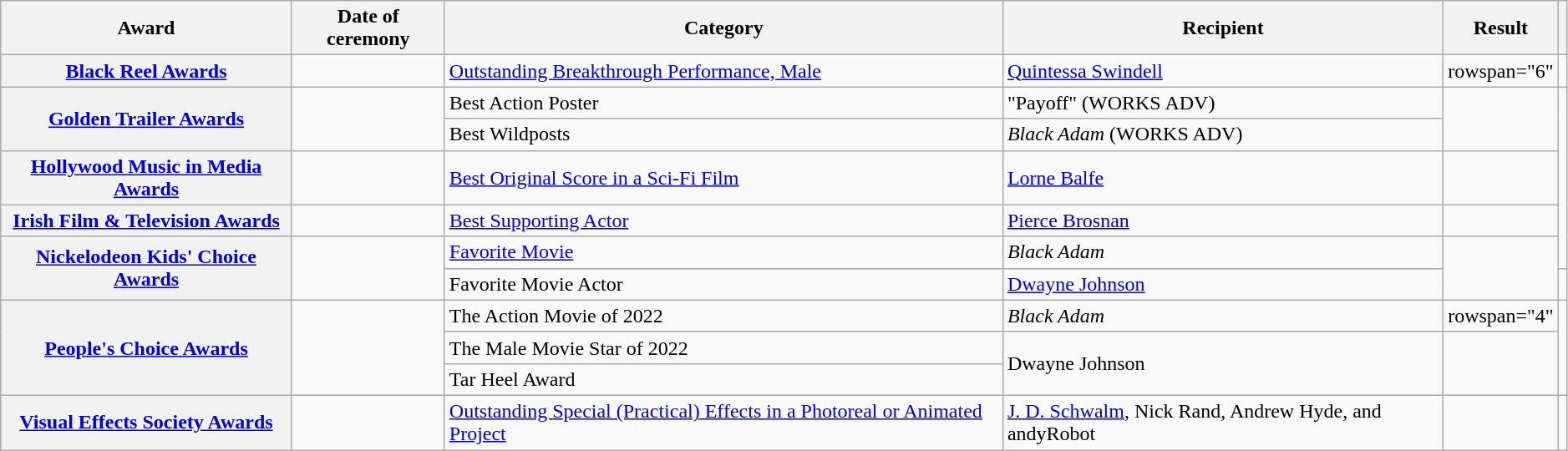<table class="wikitable plainrowheaders sortable defaultcenter" style="width: 99%;">
<tr>
<th scope="col">Award</th>
<th scope="col">Date of ceremony</th>
<th scope="col">Category</th>
<th scope="col">Recipient</th>
<th scope="col">Result</th>
<th scope="col" class="unsortable"></th>
</tr>
<tr>
<th scope="row" style="text-align:center;"><a href='#'>Black Reel Awards</a></th>
<td><a href='#'></a></td>
<td><a href='#'>Outstanding Breakthrough Performance, Male</a></td>
<td><a href='#'>Quintessa Swindell</a></td>
<td>rowspan="6" </td>
<td></td>
</tr>
<tr>
<th scope="row" style="text-align:center;" rowspan="2"><a href='#'>Golden Trailer Awards</a></th>
<td rowspan="2"></td>
<td>Best Action Poster</td>
<td>"Payoff" (WORKS ADV)</td>
<td rowspan="2"></td>
</tr>
<tr>
<td>Best Wildposts</td>
<td><em>Black Adam</em> (WORKS ADV)</td>
</tr>
<tr>
<th scope="row" style="text-align:center;"><a href='#'>Hollywood Music in Media Awards</a></th>
<td><a href='#'></a></td>
<td><a href='#'>Best Original Score in a Sci-Fi Film</a></td>
<td><a href='#'>Lorne Balfe</a></td>
<td></td>
</tr>
<tr>
<th scope="row" style="text-align:center;"><a href='#'>Irish Film & Television Awards</a></th>
<td><a href='#'></a></td>
<td><a href='#'>Best Supporting Actor</a></td>
<td><a href='#'>Pierce Brosnan</a></td>
<td></td>
</tr>
<tr>
<th scope="row" style="text-align:center;" rowspan="2"><a href='#'>Nickelodeon Kids' Choice Awards</a></th>
<td rowspan="2"><a href='#'></a></td>
<td><a href='#'>Favorite Movie</a></td>
<td><em>Black Adam</em></td>
<td rowspan="2"></td>
</tr>
<tr>
<td>Favorite Movie Actor</td>
<td><a href='#'>Dwayne Johnson</a></td>
<td></td>
</tr>
<tr>
<th scope="row" style="text-align:center;" rowspan="3"><a href='#'>People's Choice Awards</a></th>
<td rowspan="3"><a href='#'></a></td>
<td>The Action Movie of 2022</td>
<td><em>Black Adam</em></td>
<td>rowspan="4" </td>
<td rowspan="3"></td>
</tr>
<tr>
<td>The Male Movie Star of 2022</td>
<td rowspan="2">Dwayne Johnson</td>
</tr>
<tr>
<td>Tar Heel Award</td>
</tr>
<tr>
<th scope="row" style="text-align:center;"><a href='#'>Visual Effects Society Awards</a></th>
<td><a href='#'></a></td>
<td><a href='#'>Outstanding Special (Practical) Effects in a Photoreal or Animated Project</a></td>
<td><a href='#'>J. D. Schwalm</a>, Nick Rand, Andrew Hyde, and andyRobot</td>
<td></td>
</tr>
</table>
